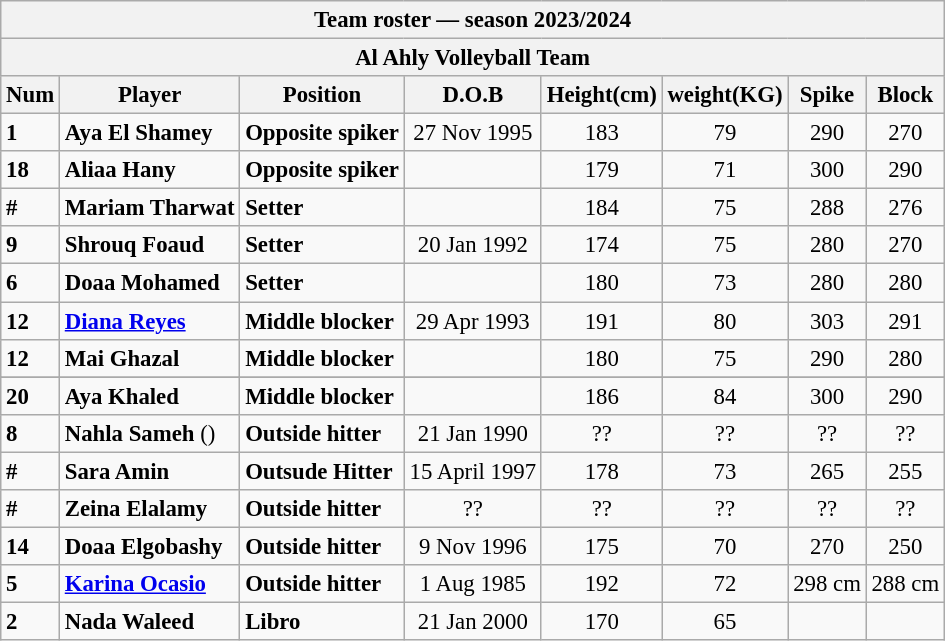<table class="wikitable sortable" style="font-size: 95%;">
<tr>
<th colspan=8>Team roster — season 2023/2024 </th>
</tr>
<tr>
<th colspan=8>Al Ahly Volleyball Team</th>
</tr>
<tr>
<th align=center><strong><span>Num</span></strong></th>
<th align=center><strong><span>Player</span></strong></th>
<th align=center><strong><span>Position</span></strong></th>
<th align=center><strong><span>D.O.B</span></strong></th>
<th align=center><strong><span>Height(cm)</span></strong></th>
<th align=center><strong><span>weight(KG) </span></strong></th>
<th align=center><strong><span>Spike</span></strong></th>
<th align=center><strong><span>Block</span></strong></th>
</tr>
<tr>
<td><strong>1</strong></td>
<td> <strong>Aya El Shamey</strong></td>
<td><strong>Opposite spiker</strong></td>
<td align=center>27 Nov 1995</td>
<td align=center>183</td>
<td align=center>79</td>
<td align=center>290</td>
<td align=center>270</td>
</tr>
<tr>
<td><strong>18</strong></td>
<td> <strong>Aliaa Hany</strong></td>
<td><strong>Opposite spiker</strong></td>
<td align=center></td>
<td align=center>179</td>
<td align=center>71</td>
<td align=center>300</td>
<td align=center>290</td>
</tr>
<tr>
<td><strong>#</strong></td>
<td> <strong>Mariam Tharwat </strong></td>
<td><strong>Setter</strong></td>
<td align=center></td>
<td align=center>184</td>
<td align=center>75</td>
<td align=center>288</td>
<td align=center>276</td>
</tr>
<tr>
<td><strong>9</strong></td>
<td> <strong>Shrouq Foaud</strong></td>
<td><strong>Setter</strong></td>
<td align=center>20 Jan 1992</td>
<td align=center>174</td>
<td align=center>75</td>
<td align=center>280</td>
<td align=center>270</td>
</tr>
<tr>
<td><strong>6</strong></td>
<td> <strong>Doaa Mohamed</strong></td>
<td><strong>Setter</strong></td>
<td align=center></td>
<td align=center>180</td>
<td align=center>73</td>
<td align=center>280</td>
<td align=center>280</td>
</tr>
<tr>
<td><strong>12</strong></td>
<td> <strong><a href='#'>Diana Reyes</a></strong></td>
<td><strong>Middle blocker</strong></td>
<td align=center>29 Apr 1993</td>
<td align=center>191</td>
<td align=center>80</td>
<td align=center>303</td>
<td align=center>291</td>
</tr>
<tr>
<td><strong>12</strong></td>
<td> <strong>Mai Ghazal</strong></td>
<td><strong>Middle blocker</strong></td>
<td align=center></td>
<td align=center>180</td>
<td align=center>75</td>
<td align=center>290</td>
<td align=center>280</td>
</tr>
<tr>
</tr>
<tr>
<td><strong>20</strong></td>
<td> <strong>Aya Khaled</strong></td>
<td><strong>Middle blocker</strong></td>
<td align=center></td>
<td align=center>186</td>
<td align=center>84</td>
<td align=center>300</td>
<td align=center>290</td>
</tr>
<tr>
<td><strong>8</strong></td>
<td> <strong>Nahla Sameh</strong> ()</td>
<td><strong>Outside hitter</strong></td>
<td align=center>21 Jan 1990</td>
<td align=center>??</td>
<td align=center>??</td>
<td align=center>??</td>
<td align=center>??</td>
</tr>
<tr>
<td><strong>#</strong></td>
<td> <strong>Sara Amin</strong></td>
<td><strong>Outsude Hitter</strong></td>
<td align=center>15 April 1997</td>
<td align=center>178</td>
<td align=center>73</td>
<td align=center>265</td>
<td align=center>255</td>
</tr>
<tr>
<td><strong>#</strong></td>
<td> <strong>Zeina Elalamy</strong></td>
<td><strong>Outside hitter</strong></td>
<td align=center>??</td>
<td align=center>??</td>
<td align=center>??</td>
<td align=center>??</td>
<td align=center>??</td>
</tr>
<tr>
<td><strong>14</strong></td>
<td> <strong>Doaa Elgobashy</strong></td>
<td><strong>Outside hitter</strong></td>
<td align=center>9 Nov 1996</td>
<td align=center>175</td>
<td align=center>70</td>
<td align=center>270</td>
<td align=center>250</td>
</tr>
<tr>
<td><strong>5</strong></td>
<td> <strong><a href='#'>Karina Ocasio</a> </strong></td>
<td><strong>Outside hitter</strong></td>
<td align=center>1 Aug 1985</td>
<td align=center>192</td>
<td align=center>72</td>
<td align=center>298 cm</td>
<td align=center>288 cm</td>
</tr>
<tr>
<td><strong>2</strong></td>
<td> <strong>Nada Waleed</strong></td>
<td><strong>Libro</strong></td>
<td align=center>21 Jan 2000</td>
<td align=center>170</td>
<td align=center>65</td>
<td align=center></td>
<td align=center></td>
</tr>
</table>
